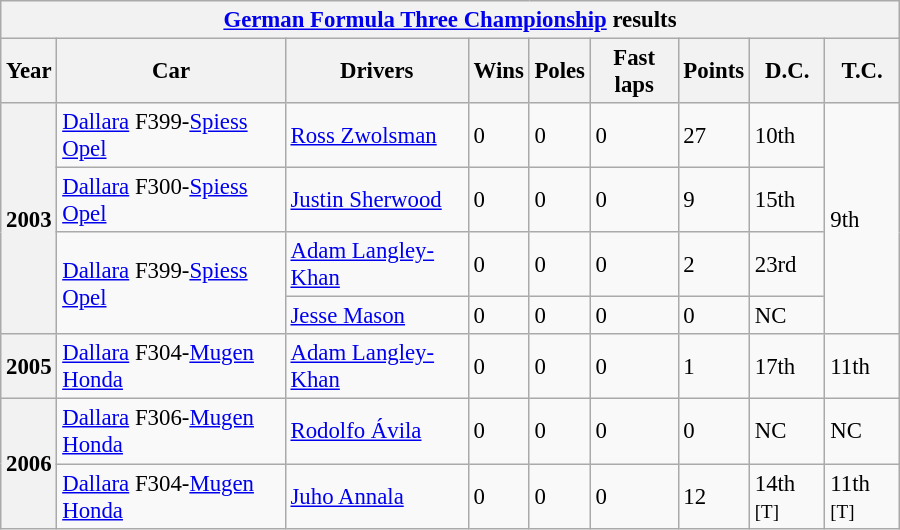<table class="wikitable collapsible collapsed" style="font-size:95%; width:600px">
<tr>
<th colspan=9><a href='#'>German Formula Three Championship</a> results</th>
</tr>
<tr>
<th>Year</th>
<th>Car</th>
<th>Drivers</th>
<th>Wins</th>
<th>Poles</th>
<th>Fast laps</th>
<th>Points</th>
<th>D.C.</th>
<th>T.C.</th>
</tr>
<tr>
<th rowspan=4><strong>2003</strong></th>
<td><a href='#'>Dallara</a> F399-<a href='#'>Spiess Opel</a></td>
<td> <a href='#'>Ross Zwolsman</a></td>
<td>0</td>
<td>0</td>
<td>0</td>
<td>27</td>
<td>10th</td>
<td rowspan=4>9th</td>
</tr>
<tr>
<td><a href='#'>Dallara</a> F300-<a href='#'>Spiess Opel</a></td>
<td> <a href='#'>Justin Sherwood</a></td>
<td>0</td>
<td>0</td>
<td>0</td>
<td>9</td>
<td>15th</td>
</tr>
<tr>
<td rowspan=2><a href='#'>Dallara</a> F399-<a href='#'>Spiess Opel</a></td>
<td> <a href='#'>Adam Langley-Khan</a></td>
<td>0</td>
<td>0</td>
<td>0</td>
<td>2</td>
<td>23rd</td>
</tr>
<tr>
<td> <a href='#'>Jesse Mason</a></td>
<td>0</td>
<td>0</td>
<td>0</td>
<td>0</td>
<td>NC</td>
</tr>
<tr>
<th><strong>2005</strong></th>
<td><a href='#'>Dallara</a> F304-<a href='#'>Mugen</a> <a href='#'>Honda</a></td>
<td> <a href='#'>Adam Langley-Khan</a></td>
<td>0</td>
<td>0</td>
<td>0</td>
<td>1</td>
<td>17th</td>
<td>11th</td>
</tr>
<tr>
<th rowspan=2><strong>2006</strong></th>
<td><a href='#'>Dallara</a> F306-<a href='#'>Mugen</a> <a href='#'>Honda</a></td>
<td> <a href='#'>Rodolfo Ávila</a></td>
<td>0</td>
<td>0</td>
<td>0</td>
<td>0</td>
<td>NC</td>
<td>NC</td>
</tr>
<tr>
<td><a href='#'>Dallara</a> F304-<a href='#'>Mugen</a> <a href='#'>Honda</a></td>
<td> <a href='#'>Juho Annala</a></td>
<td>0</td>
<td>0</td>
<td>0</td>
<td>12</td>
<td>14th <small>[T]</small></td>
<td>11th <small>[T]</small></td>
</tr>
</table>
